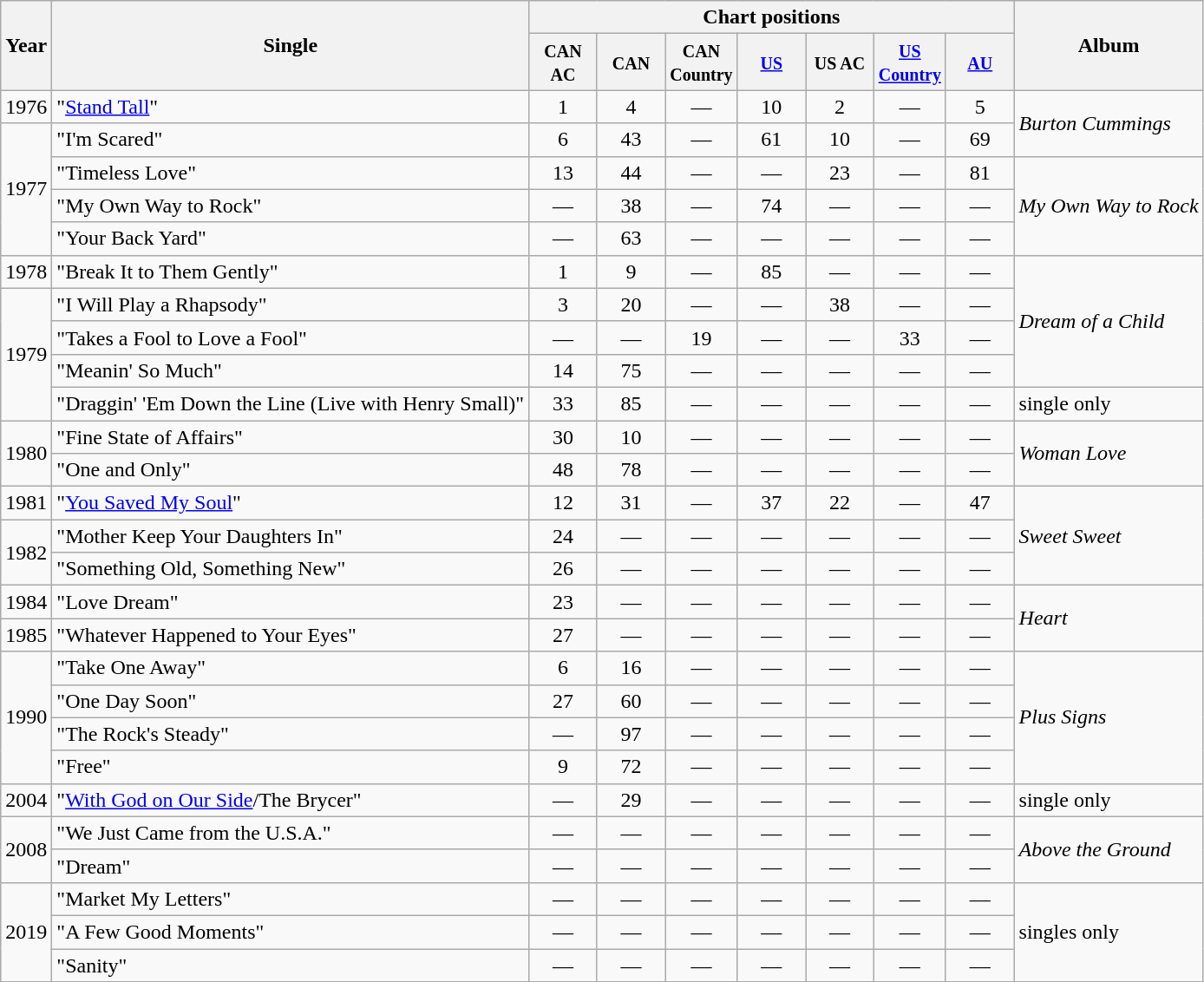<table class="wikitable">
<tr>
<th rowspan="2">Year</th>
<th rowspan="2">Single</th>
<th colspan="7">Chart positions</th>
<th rowspan="2">Album</th>
</tr>
<tr>
<th style="width:45px;"><small>CAN AC</small></th>
<th style="width:45px;"><small>CAN</small></th>
<th style="width:45px;"><small>CAN Country</small></th>
<th style="width:45px;"><small><a href='#'>US</a></small><br></th>
<th style="width:45px;"><small>US AC</small><br></th>
<th style="width:45px;"><small><a href='#'>US Country</a></small></th>
<th style="width:45px;"><small><a href='#'>AU</a></small></th>
</tr>
<tr>
<td>1976</td>
<td>"<a href='#'>Stand Tall</a>"</td>
<td style="text-align:center;">1</td>
<td style="text-align:center;">4</td>
<td style="text-align:center;">—</td>
<td style="text-align:center;">10</td>
<td style="text-align:center;">2</td>
<td style="text-align:center;">—</td>
<td style="text-align:center;">5</td>
<td rowspan="2"><em>Burton Cummings</em></td>
</tr>
<tr>
<td rowspan="4">1977</td>
<td>"I'm Scared"</td>
<td style="text-align:center;">6</td>
<td style="text-align:center;">43</td>
<td style="text-align:center;">—</td>
<td style="text-align:center;">61</td>
<td style="text-align:center;">10</td>
<td style="text-align:center;">—</td>
<td style="text-align:center;">69</td>
</tr>
<tr>
<td>"Timeless Love"</td>
<td style="text-align:center;">13</td>
<td style="text-align:center;">44</td>
<td style="text-align:center;">—</td>
<td style="text-align:center;">—</td>
<td style="text-align:center;">23</td>
<td style="text-align:center;">—</td>
<td style="text-align:center;">81</td>
<td rowspan="3"><em>My Own Way to Rock</em></td>
</tr>
<tr>
<td>"My Own Way to Rock"</td>
<td style="text-align:center;">—</td>
<td style="text-align:center;">38</td>
<td style="text-align:center;">—</td>
<td style="text-align:center;">74</td>
<td style="text-align:center;">—</td>
<td style="text-align:center;">—</td>
<td style="text-align:center;">—</td>
</tr>
<tr>
<td>"Your Back Yard"</td>
<td style="text-align:center;">—</td>
<td style="text-align:center;">63</td>
<td style="text-align:center;">—</td>
<td style="text-align:center;">—</td>
<td style="text-align:center;">—</td>
<td style="text-align:center;">—</td>
<td style="text-align:center;">—</td>
</tr>
<tr>
<td>1978</td>
<td>"Break It to Them Gently"</td>
<td style="text-align:center;">1</td>
<td style="text-align:center;">9</td>
<td style="text-align:center;">—</td>
<td style="text-align:center;">85</td>
<td style="text-align:center;">—</td>
<td style="text-align:center;">—</td>
<td style="text-align:center;">—</td>
<td rowspan="4"><em>Dream of a Child</em></td>
</tr>
<tr>
<td rowspan="4">1979</td>
<td>"I Will Play a Rhapsody"</td>
<td style="text-align:center;">3</td>
<td style="text-align:center;">20</td>
<td style="text-align:center;">—</td>
<td style="text-align:center;">—</td>
<td style="text-align:center;">38</td>
<td style="text-align:center;">—</td>
<td style="text-align:center;">—</td>
</tr>
<tr>
<td>"Takes a Fool to Love a Fool"</td>
<td style="text-align:center;">—</td>
<td style="text-align:center;">—</td>
<td style="text-align:center;">19</td>
<td style="text-align:center;">—</td>
<td style="text-align:center;">—</td>
<td style="text-align:center;">33</td>
<td style="text-align:center;">—</td>
</tr>
<tr>
<td>"Meanin' So Much"</td>
<td style="text-align:center;">14</td>
<td style="text-align:center;">75</td>
<td style="text-align:center;">—</td>
<td style="text-align:center;">—</td>
<td style="text-align:center;">—</td>
<td style="text-align:center;">—</td>
<td style="text-align:center;">—</td>
</tr>
<tr>
<td>"Draggin' 'Em Down the Line (Live with Henry Small)"</td>
<td style="text-align:center;">33</td>
<td style="text-align:center;">85</td>
<td style="text-align:center;">—</td>
<td style="text-align:center;">—</td>
<td style="text-align:center;">—</td>
<td style="text-align:center;">—</td>
<td style="text-align:center;">—</td>
<td>single only</td>
</tr>
<tr>
<td rowspan="2">1980</td>
<td>"Fine State of Affairs"</td>
<td style="text-align:center;">30</td>
<td style="text-align:center;">10</td>
<td style="text-align:center;">—</td>
<td style="text-align:center;">—</td>
<td style="text-align:center;">—</td>
<td style="text-align:center;">—</td>
<td style="text-align:center;">—</td>
<td rowspan="2"><em>Woman Love</em></td>
</tr>
<tr>
<td>"One and Only"</td>
<td style="text-align:center;">48</td>
<td style="text-align:center;">78</td>
<td style="text-align:center;">—</td>
<td style="text-align:center;">—</td>
<td style="text-align:center;">—</td>
<td style="text-align:center;">—</td>
<td style="text-align:center;">—</td>
</tr>
<tr>
<td>1981</td>
<td>"<a href='#'>You Saved My Soul</a>"</td>
<td style="text-align:center;">12</td>
<td style="text-align:center;">31</td>
<td style="text-align:center;">—</td>
<td style="text-align:center;">37</td>
<td style="text-align:center;">22</td>
<td style="text-align:center;">—</td>
<td style="text-align:center;">47</td>
<td rowspan="3"><em>Sweet Sweet</em></td>
</tr>
<tr>
<td rowspan="2">1982</td>
<td>"Mother Keep Your Daughters In"</td>
<td style="text-align:center;">24</td>
<td style="text-align:center;">—</td>
<td style="text-align:center;">—</td>
<td style="text-align:center;">—</td>
<td style="text-align:center;">—</td>
<td style="text-align:center;">—</td>
<td style="text-align:center;">—</td>
</tr>
<tr>
<td>"Something Old, Something New"</td>
<td style="text-align:center;">26</td>
<td style="text-align:center;">—</td>
<td style="text-align:center;">—</td>
<td style="text-align:center;">—</td>
<td style="text-align:center;">—</td>
<td style="text-align:center;">—</td>
<td style="text-align:center;">—</td>
</tr>
<tr>
<td>1984</td>
<td>"Love Dream"</td>
<td style="text-align:center;">23</td>
<td style="text-align:center;">—</td>
<td style="text-align:center;">—</td>
<td style="text-align:center;">—</td>
<td style="text-align:center;">—</td>
<td style="text-align:center;">—</td>
<td style="text-align:center;">—</td>
<td rowspan="2"><em>Heart</em></td>
</tr>
<tr>
<td>1985</td>
<td>"Whatever Happened to Your Eyes"</td>
<td style="text-align:center;">27</td>
<td style="text-align:center;">—</td>
<td style="text-align:center;">—</td>
<td style="text-align:center;">—</td>
<td style="text-align:center;">—</td>
<td style="text-align:center;">—</td>
<td style="text-align:center;">—</td>
</tr>
<tr>
<td rowspan="4">1990</td>
<td>"Take One Away"</td>
<td style="text-align:center;">6</td>
<td style="text-align:center;">16</td>
<td style="text-align:center;">—</td>
<td style="text-align:center;">—</td>
<td style="text-align:center;">—</td>
<td style="text-align:center;">—</td>
<td style="text-align:center;">—</td>
<td rowspan="4"><em>Plus Signs</em></td>
</tr>
<tr>
<td>"One Day Soon"</td>
<td style="text-align:center;">27</td>
<td style="text-align:center;">60</td>
<td style="text-align:center;">—</td>
<td style="text-align:center;">—</td>
<td style="text-align:center;">—</td>
<td style="text-align:center;">—</td>
<td style="text-align:center;">—</td>
</tr>
<tr>
<td>"The Rock's Steady"</td>
<td style="text-align:center;">—</td>
<td style="text-align:center;">97</td>
<td style="text-align:center;">—</td>
<td style="text-align:center;">—</td>
<td style="text-align:center;">—</td>
<td style="text-align:center;">—</td>
<td style="text-align:center;">—</td>
</tr>
<tr>
<td>"Free"</td>
<td style="text-align:center;">9</td>
<td style="text-align:center;">72</td>
<td style="text-align:center;">—</td>
<td style="text-align:center;">—</td>
<td style="text-align:center;">—</td>
<td style="text-align:center;">—</td>
<td style="text-align:center;">—</td>
</tr>
<tr>
<td>2004</td>
<td>"<a href='#'>With God on Our Side</a>/The Brycer"</td>
<td style="text-align:center;">—</td>
<td style="text-align:center;">29</td>
<td style="text-align:center;">—</td>
<td style="text-align:center;">—</td>
<td style="text-align:center;">—</td>
<td style="text-align:center;">—</td>
<td style="text-align:center;">—</td>
<td>single only</td>
</tr>
<tr>
<td rowspan="2">2008</td>
<td>"We Just Came from the U.S.A."</td>
<td style="text-align:center;">—</td>
<td style="text-align:center;">—</td>
<td style="text-align:center;">—</td>
<td style="text-align:center;">—</td>
<td style="text-align:center;">—</td>
<td style="text-align:center;">—</td>
<td style="text-align:center;">—</td>
<td rowspan="2"><em>Above the Ground</em></td>
</tr>
<tr>
<td>"Dream"</td>
<td style="text-align:center;">—</td>
<td style="text-align:center;">—</td>
<td style="text-align:center;">—</td>
<td style="text-align:center;">—</td>
<td style="text-align:center;">—</td>
<td style="text-align:center;">—</td>
<td style="text-align:center;">—</td>
</tr>
<tr>
<td rowspan="3">2019</td>
<td>"Market My Letters"</td>
<td style="text-align:center;">—</td>
<td style="text-align:center;">—</td>
<td style="text-align:center;">—</td>
<td style="text-align:center;">—</td>
<td style="text-align:center;">—</td>
<td style="text-align:center;">—</td>
<td style="text-align:center;">—</td>
<td rowspan="3">singles only</td>
</tr>
<tr>
<td>"A Few Good Moments"</td>
<td style="text-align:center;">—</td>
<td style="text-align:center;">—</td>
<td style="text-align:center;">—</td>
<td style="text-align:center;">—</td>
<td style="text-align:center;">—</td>
<td style="text-align:center;">—</td>
<td style="text-align:center;">—</td>
</tr>
<tr>
<td>"Sanity"</td>
<td style="text-align:center;">—</td>
<td style="text-align:center;">—</td>
<td style="text-align:center;">—</td>
<td style="text-align:center;">—</td>
<td style="text-align:center;">—</td>
<td style="text-align:center;">—</td>
<td style="text-align:center;">—</td>
</tr>
</table>
